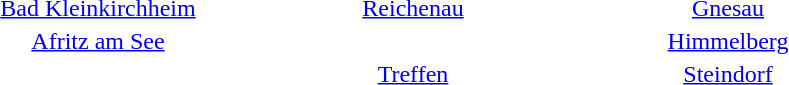<table width="50%">
<tr ---->
<td width ="33%" align="center"><a href='#'>Bad Kleinkirchheim</a></td>
<td width ="33%" align="center"><a href='#'>Reichenau</a></td>
<td width ="33%" align="center"><a href='#'>Gnesau</a></td>
</tr>
<tr ---->
<td width ="33%" align="center"><a href='#'>Afritz am See</a></td>
<td width ="33%" align="center"></td>
<td width ="33%" align="center"><a href='#'>Himmelberg</a></td>
</tr>
<tr ---->
<td width ="33%" align="center"></td>
<td width ="33%" align="center"><a href='#'>Treffen</a></td>
<td width ="33%" align="center"><a href='#'>Steindorf</a></td>
</tr>
</table>
